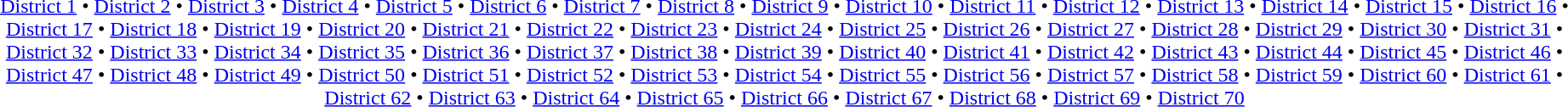<table id=toc class=toc summary=Contents>
<tr>
<td align=center><br><a href='#'>District 1</a> • <a href='#'>District 2</a> • <a href='#'>District 3</a> • <a href='#'>District 4</a> • <a href='#'>District 5</a> • <a href='#'>District 6</a> • <a href='#'>District 7</a> • <a href='#'>District 8</a> • <a href='#'>District 9</a> • <a href='#'>District 10</a> • <a href='#'>District 11</a> • <a href='#'>District 12</a> • <a href='#'>District 13</a> • <a href='#'>District 14</a> • <a href='#'>District 15</a> • <a href='#'>District 16</a> • <a href='#'>District 17</a> • <a href='#'>District 18</a> • <a href='#'>District 19</a> • <a href='#'>District 20</a> • <a href='#'>District 21</a> • <a href='#'>District 22</a> • <a href='#'>District 23</a> • <a href='#'>District 24</a> • <a href='#'>District 25</a> • <a href='#'>District 26</a> • <a href='#'>District 27</a> • <a href='#'>District 28</a> • <a href='#'>District 29</a> • <a href='#'>District 30</a> • <a href='#'>District 31</a> • <a href='#'>District 32</a> • <a href='#'>District 33</a> • <a href='#'>District 34</a> • <a href='#'>District 35</a> • <a href='#'>District 36</a> • <a href='#'>District 37</a> • <a href='#'>District 38</a> • <a href='#'>District 39</a> • <a href='#'>District 40</a> • <a href='#'>District 41</a> • <a href='#'>District 42</a> • <a href='#'>District 43</a> • <a href='#'>District 44</a> • <a href='#'>District 45</a> • <a href='#'>District 46</a> • <a href='#'>District 47</a> • <a href='#'>District 48</a> • <a href='#'>District 49</a> • <a href='#'>District 50</a> • <a href='#'>District 51</a> • <a href='#'>District 52</a> • <a href='#'>District 53</a> • <a href='#'>District 54</a> • <a href='#'>District 55</a> • <a href='#'>District 56</a> • <a href='#'>District 57</a> • <a href='#'>District 58</a> • <a href='#'>District 59</a> • <a href='#'>District 60</a> • <a href='#'>District 61</a> • <a href='#'>District 62</a> • <a href='#'>District 63</a> • <a href='#'>District 64</a> • <a href='#'>District 65</a> • <a href='#'>District 66</a> • <a href='#'>District 67</a> • <a href='#'>District 68</a> • <a href='#'>District 69</a> • <a href='#'>District 70</a></td>
</tr>
</table>
